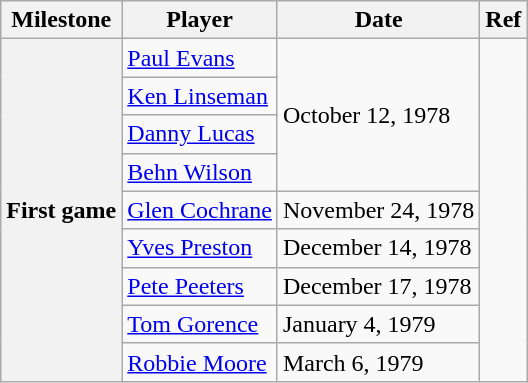<table class="wikitable">
<tr>
<th scope="col">Milestone</th>
<th scope="col">Player</th>
<th scope="col">Date</th>
<th scope="col">Ref</th>
</tr>
<tr>
<th rowspan=9>First game</th>
<td><a href='#'>Paul Evans</a></td>
<td rowspan=4>October 12, 1978</td>
<td rowspan=9></td>
</tr>
<tr>
<td><a href='#'>Ken Linseman</a></td>
</tr>
<tr>
<td><a href='#'>Danny Lucas</a></td>
</tr>
<tr>
<td><a href='#'>Behn Wilson</a></td>
</tr>
<tr>
<td><a href='#'>Glen Cochrane</a></td>
<td>November 24, 1978</td>
</tr>
<tr>
<td><a href='#'>Yves Preston</a></td>
<td>December 14, 1978</td>
</tr>
<tr>
<td><a href='#'>Pete Peeters</a></td>
<td>December 17, 1978</td>
</tr>
<tr>
<td><a href='#'>Tom Gorence</a></td>
<td>January 4, 1979</td>
</tr>
<tr>
<td><a href='#'>Robbie Moore</a></td>
<td>March 6, 1979</td>
</tr>
</table>
